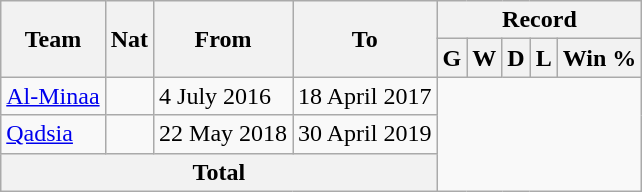<table class="wikitable" style="text-align: center">
<tr>
<th rowspan="2">Team</th>
<th rowspan="2">Nat</th>
<th rowspan="2">From</th>
<th rowspan="2">To</th>
<th colspan="5">Record</th>
</tr>
<tr>
<th>G</th>
<th>W</th>
<th>D</th>
<th>L</th>
<th>Win %</th>
</tr>
<tr>
<td align=left><a href='#'>Al-Minaa</a></td>
<td></td>
<td align=left>4 July 2016</td>
<td align=left>18 April 2017<br></td>
</tr>
<tr>
<td align=left><a href='#'>Qadsia</a></td>
<td></td>
<td align=left>22 May 2018</td>
<td align=left>30 April 2019<br></td>
</tr>
<tr>
<th colspan="4" align="center" valign=middle>Total<br></th>
</tr>
</table>
